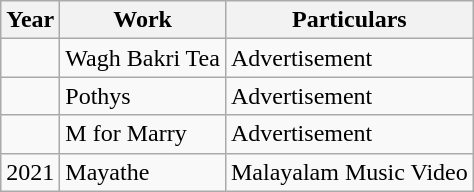<table class="wikitable">
<tr>
<th>Year</th>
<th>Work</th>
<th>Particulars</th>
</tr>
<tr>
<td></td>
<td>Wagh Bakri Tea</td>
<td>Advertisement</td>
</tr>
<tr>
<td></td>
<td>Pothys</td>
<td>Advertisement</td>
</tr>
<tr>
<td></td>
<td>M for Marry</td>
<td>Advertisement</td>
</tr>
<tr>
<td>2021</td>
<td>Mayathe</td>
<td>Malayalam Music Video</td>
</tr>
</table>
